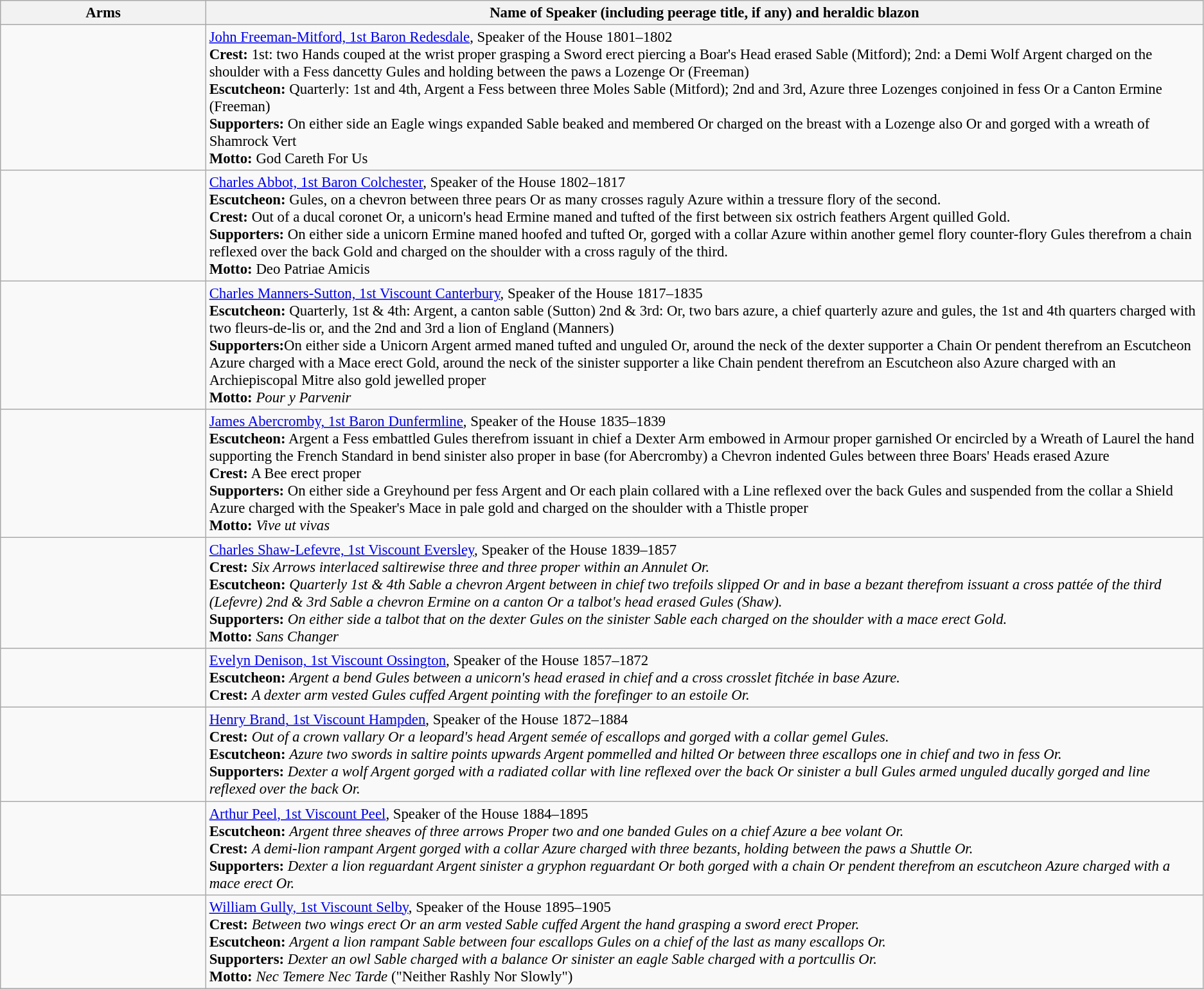<table class=wikitable style=font-size:95%>
<tr style="vertical-align:top; text-align:center;">
<th style="width:206px;">Arms</th>
<th>Name of Speaker (including peerage title, if any) and heraldic blazon</th>
</tr>
<tr valign=top>
<td align=center></td>
<td><a href='#'>John Freeman-Mitford, 1st Baron Redesdale</a>, Speaker of the House 1801–1802<br><strong>Crest:</strong> 1st: two Hands couped at the wrist proper grasping a Sword erect piercing a Boar's Head erased Sable (Mitford); 2nd: a Demi Wolf Argent charged on the shoulder with a Fess dancetty Gules and holding between the paws a Lozenge Or (Freeman) <br>
<strong>Escutcheon:</strong> Quarterly: 1st and 4th, Argent a Fess between three Moles Sable (Mitford); 2nd and 3rd, Azure three Lozenges conjoined in fess Or a Canton Ermine (Freeman) <br>
<strong>Supporters:</strong> On either side an Eagle wings expanded Sable beaked and membered Or charged on the breast with a Lozenge also Or and gorged with a wreath of Shamrock Vert <br>
<strong>Motto:</strong> God Careth For Us</td>
</tr>
<tr valign=top>
<td align=center></td>
<td><a href='#'>Charles Abbot, 1st Baron Colchester</a>, Speaker of the House 1802–1817<br><strong>Escutcheon:</strong> Gules, on a chevron between three pears Or as many crosses raguly Azure within a tressure flory of the second. <br>
<strong>Crest:</strong> Out of a ducal coronet Or, a unicorn's head Ermine maned and tufted of the first between six ostrich feathers Argent quilled Gold. <br>
<strong>Supporters:</strong> On either side a unicorn Ermine maned hoofed and tufted Or, gorged with a collar Azure within another gemel flory counter-flory Gules therefrom a chain reflexed over the back Gold and charged on the shoulder with a cross raguly of the third. <br>
<strong>Motto:</strong> Deo Patriae Amicis</td>
</tr>
<tr valign=top>
<td align=center></td>
<td><a href='#'>Charles Manners-Sutton, 1st Viscount Canterbury</a>, Speaker of the House 1817–1835<br><strong>Escutcheon:</strong> Quarterly, 1st & 4th: Argent, a canton sable (Sutton) 2nd & 3rd: Or, two bars azure, a chief quarterly azure and gules, the 1st and 4th quarters charged with two fleurs-de-lis or, and the 2nd and 3rd a lion of England (Manners) <br>
<strong>Supporters:</strong>On either side a Unicorn Argent armed maned tufted and unguled Or, around the neck of the dexter supporter a Chain Or pendent therefrom an Escutcheon Azure charged with a Mace erect Gold, around the neck of the sinister supporter a like Chain pendent therefrom an Escutcheon also Azure charged with an Archiepiscopal Mitre also gold jewelled proper <br>
<strong>Motto:</strong> <em>Pour y Parvenir</em></td>
</tr>
<tr valign=top>
<td align=center></td>
<td><a href='#'>James Abercromby, 1st Baron Dunfermline</a>, Speaker of the House 1835–1839<br><strong>Escutcheon:</strong> Argent a Fess embattled Gules therefrom issuant in chief a Dexter Arm embowed in Armour proper garnished Or encircled by a Wreath of Laurel the hand supporting the French Standard in bend sinister also proper in base (for Abercromby) a Chevron indented Gules between three Boars' Heads erased Azure<br>
<strong>Crest:</strong> A Bee erect proper<br>
<strong>Supporters:</strong> On either side a Greyhound per fess Argent and Or each plain collared with a Line reflexed over the back Gules and suspended from the collar a Shield Azure charged with the Speaker's Mace in pale gold and charged on the shoulder with a Thistle proper <br>
<strong>Motto:</strong> <em>Vive ut vivas</em></td>
</tr>
<tr valign=top>
<td align=center></td>
<td><a href='#'>Charles Shaw-Lefevre, 1st Viscount Eversley</a>, Speaker of the House 1839–1857<br><strong>Crest:</strong> <em>Six Arrows interlaced saltirewise three and three proper within an Annulet Or.</em> <br>
<strong>Escutcheon:</strong> <em>Quarterly 1st & 4th Sable a chevron Argent between in chief two trefoils slipped Or and in base a bezant therefrom issuant a cross pattée of the third (Lefevre) 2nd & 3rd Sable a chevron Ermine on a canton Or a talbot's head erased Gules (Shaw).</em><br>
<strong>Supporters:</strong> <em>On either side a talbot that on the dexter Gules on the sinister Sable each charged on the shoulder with a mace erect Gold.</em> <br>
<strong>Motto:</strong> <em>Sans Changer</em></td>
</tr>
<tr valign=top>
<td align=center></td>
<td><a href='#'>Evelyn Denison, 1st Viscount Ossington</a>, Speaker of the House 1857–1872<br><strong>Escutcheon:</strong> <em>Argent a bend Gules between a unicorn's head erased in chief and a cross crosslet fitchée in base Azure.</em><br>
<strong>Crest:</strong> <em>A dexter arm vested Gules cuffed Argent pointing with the forefinger to an estoile Or.</em></td>
</tr>
<tr valign=top>
<td align=center></td>
<td><a href='#'>Henry Brand, 1st Viscount Hampden</a>, Speaker of the House 1872–1884<br><strong>Crest:</strong> <em>Out of a crown vallary Or a leopard's head Argent semée of escallops and gorged with a collar gemel Gules.</em><br>
<strong>Escutcheon:</strong> <em>Azure two swords in saltire points upwards Argent pommelled and hilted Or between three escallops one in chief and two in fess Or.</em><br>
<strong>Supporters:</strong> <em>Dexter a wolf Argent gorged with a radiated collar with line reflexed over the back Or sinister a bull Gules armed unguled ducally gorged and line reflexed over the back Or.</em></td>
</tr>
<tr valign=top>
<td align=center></td>
<td><a href='#'>Arthur Peel, 1st Viscount Peel</a>, Speaker of the House 1884–1895<br><strong>Escutcheon:</strong> <em>Argent three sheaves of three arrows Proper two and one banded Gules on a chief Azure a bee volant Or.</em><br>
<strong>Crest:</strong> <em>A demi-lion rampant Argent gorged with a collar Azure charged with three bezants, holding between the paws a Shuttle Or.</em><br>
<strong>Supporters:</strong> <em>Dexter a lion reguardant Argent sinister a gryphon reguardant Or both gorged with a chain Or pendent therefrom an escutcheon Azure charged with a mace erect Or.</em></td>
</tr>
<tr valign=top>
<td align=center></td>
<td><a href='#'>William Gully, 1st Viscount Selby</a>, Speaker of the House 1895–1905<br><strong>Crest:</strong> <em>Between two wings erect Or an arm vested Sable cuffed Argent the hand grasping a sword erect Proper.</em><br>
<strong>Escutcheon:</strong> <em>Argent a lion rampant Sable between four escallops Gules on a chief of the last as many escallops Or.</em><br>
<strong>Supporters:</strong> <em>Dexter an owl Sable charged with a balance Or sinister an eagle Sable charged with a portcullis Or.</em><br>
<strong>Motto:</strong> <em>Nec Temere Nec Tarde</em> ("Neither Rashly Nor Slowly") </td>
</tr>
</table>
